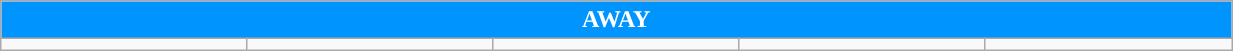<table class="wikitable collapsible collapsed" style="width:65%">
<tr>
<th colspan=15 ! style="color:white; background:#0094FF">AWAY</th>
</tr>
<tr>
<td></td>
<td></td>
<td></td>
<td></td>
<td></td>
</tr>
</table>
